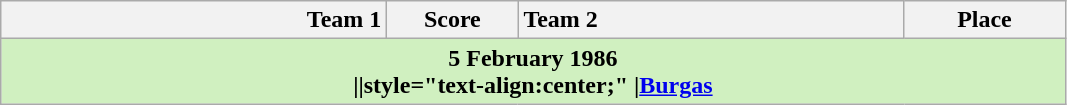<table class="wikitable">
<tr>
<th width="250" style="text-align:right;">Team 1</th>
<th width="80" style="text-align:center;">Score</th>
<th width="250" style="text-align:left;">Team 2</th>
<th width="100" style="text-align:center;">Place</th>
</tr>
<tr>
<th colspan=4 style="background-color:#D0F0C0;"><strong>5 February 1986</strong><br>||style="text-align:center;" |<a href='#'>Burgas</a></th>
</tr>
</table>
